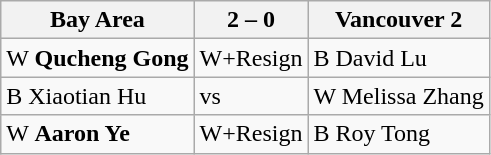<table class="wikitable">
<tr>
<th>Bay Area</th>
<th>2 – 0</th>
<th>Vancouver 2</th>
</tr>
<tr>
<td>W <strong>Qucheng Gong</strong></td>
<td>W+Resign</td>
<td>B David Lu</td>
</tr>
<tr>
<td>B Xiaotian Hu</td>
<td>vs</td>
<td>W Melissa Zhang</td>
</tr>
<tr>
<td>W <strong>Aaron Ye</strong></td>
<td>W+Resign</td>
<td>B Roy Tong</td>
</tr>
</table>
